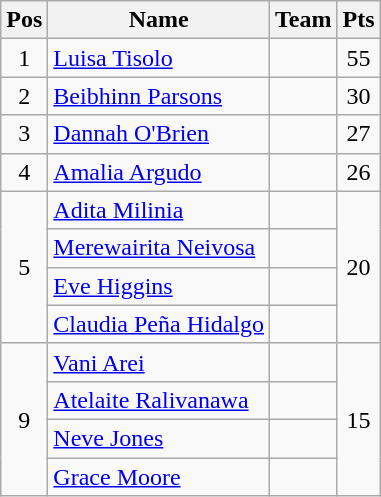<table class="wikitable" style="text-align:center">
<tr>
<th>Pos</th>
<th>Name</th>
<th>Team</th>
<th>Pts</th>
</tr>
<tr>
<td>1</td>
<td align="left"><a href='#'>Luisa Tisolo</a></td>
<td align="left"></td>
<td>55</td>
</tr>
<tr>
<td>2</td>
<td align="left"><a href='#'>Beibhinn Parsons</a></td>
<td align="left"></td>
<td>30</td>
</tr>
<tr>
<td>3</td>
<td align="left"><a href='#'>Dannah O'Brien</a></td>
<td align="left"></td>
<td>27</td>
</tr>
<tr>
<td>4</td>
<td align="left"><a href='#'>Amalia Argudo</a></td>
<td align="left"></td>
<td>26</td>
</tr>
<tr>
<td rowspan=4>5</td>
<td align="left"><a href='#'>Adita Milinia</a></td>
<td align="left"></td>
<td rowspan=4>20</td>
</tr>
<tr>
<td align="left"><a href='#'>Merewairita Neivosa</a></td>
<td align="left"></td>
</tr>
<tr>
<td align="left"><a href='#'>Eve Higgins</a></td>
<td align="left"></td>
</tr>
<tr>
<td align="left"><a href='#'>Claudia Peña Hidalgo</a></td>
<td align="left"></td>
</tr>
<tr>
<td rowspan=4>9</td>
<td align="left"><a href='#'>Vani Arei</a></td>
<td align="left"></td>
<td rowspan=4>15</td>
</tr>
<tr>
<td align="left"><a href='#'>Atelaite Ralivanawa</a></td>
<td align="left"></td>
</tr>
<tr>
<td align="left"><a href='#'>Neve Jones</a></td>
<td align="left"></td>
</tr>
<tr>
<td align="left"><a href='#'>Grace Moore</a></td>
<td align="left"></td>
</tr>
</table>
